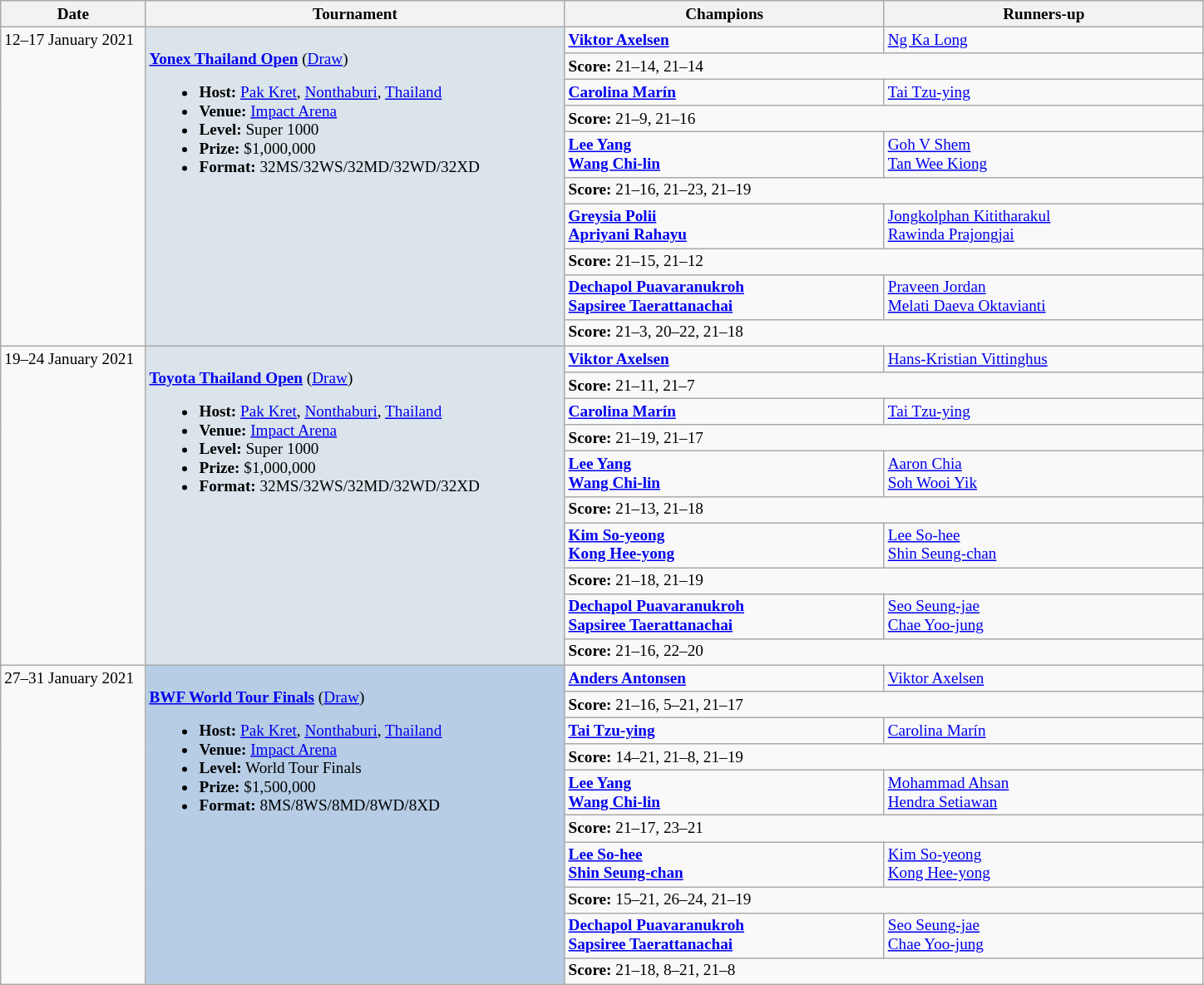<table class="wikitable" style="font-size:80%">
<tr>
<th width="110">Date</th>
<th width="330">Tournament</th>
<th width="250">Champions</th>
<th width="250">Runners-up</th>
</tr>
<tr valign="top">
<td rowspan="10">12–17 January 2021</td>
<td bgcolor="#DAE4EA" rowspan="10"><br><strong><a href='#'>Yonex Thailand Open</a></strong> (<a href='#'>Draw</a>)<ul><li><strong>Host:</strong> <a href='#'>Pak Kret</a>, <a href='#'>Nonthaburi</a>, <a href='#'>Thailand</a></li><li><strong>Venue:</strong> <a href='#'>Impact Arena</a></li><li><strong>Level:</strong> Super 1000</li><li><strong>Prize:</strong> $1,000,000</li><li><strong>Format:</strong> 32MS/32WS/32MD/32WD/32XD</li></ul></td>
<td><strong> <a href='#'>Viktor Axelsen</a></strong></td>
<td> <a href='#'>Ng Ka Long</a></td>
</tr>
<tr>
<td colspan="2"><strong>Score:</strong> 21–14, 21–14</td>
</tr>
<tr valign="top">
<td><strong> <a href='#'>Carolina Marín</a></strong></td>
<td> <a href='#'>Tai Tzu-ying</a></td>
</tr>
<tr>
<td colspan="2"><strong>Score:</strong> 21–9, 21–16</td>
</tr>
<tr valign="top">
<td><strong> <a href='#'>Lee Yang</a><br> <a href='#'>Wang Chi-lin</a></strong></td>
<td> <a href='#'>Goh V Shem</a><br> <a href='#'>Tan Wee Kiong</a></td>
</tr>
<tr>
<td colspan="2"><strong>Score:</strong> 21–16, 21–23, 21–19</td>
</tr>
<tr valign="top">
<td><strong> <a href='#'>Greysia Polii</a><br> <a href='#'>Apriyani Rahayu</a></strong></td>
<td> <a href='#'>Jongkolphan Kititharakul</a><br> <a href='#'>Rawinda Prajongjai</a></td>
</tr>
<tr>
<td colspan="2"><strong>Score:</strong> 21–15, 21–12</td>
</tr>
<tr valign="top">
<td><strong> <a href='#'>Dechapol Puavaranukroh</a><br> <a href='#'>Sapsiree Taerattanachai</a></strong></td>
<td> <a href='#'>Praveen Jordan</a><br> <a href='#'>Melati Daeva Oktavianti</a></td>
</tr>
<tr>
<td colspan="2"><strong>Score:</strong> 21–3, 20–22, 21–18</td>
</tr>
<tr valign="top">
<td rowspan="10">19–24 January 2021</td>
<td bgcolor="#DAE4EA" rowspan="10"><br><strong><a href='#'>Toyota Thailand Open</a></strong> (<a href='#'>Draw</a>)<ul><li><strong>Host:</strong> <a href='#'>Pak Kret</a>, <a href='#'>Nonthaburi</a>, <a href='#'>Thailand</a></li><li><strong>Venue:</strong> <a href='#'>Impact Arena</a></li><li><strong>Level:</strong> Super 1000</li><li><strong>Prize:</strong> $1,000,000</li><li><strong>Format:</strong> 32MS/32WS/32MD/32WD/32XD</li></ul></td>
<td><strong> <a href='#'>Viktor Axelsen</a></strong></td>
<td> <a href='#'>Hans-Kristian Vittinghus</a></td>
</tr>
<tr>
<td colspan="2"><strong>Score:</strong> 21–11, 21–7</td>
</tr>
<tr valign="top">
<td><strong> <a href='#'>Carolina Marín</a></strong></td>
<td> <a href='#'>Tai Tzu-ying</a></td>
</tr>
<tr>
<td colspan="2"><strong>Score:</strong> 21–19, 21–17</td>
</tr>
<tr valign="top">
<td><strong> <a href='#'>Lee Yang</a><br> <a href='#'>Wang Chi-lin</a></strong></td>
<td> <a href='#'>Aaron Chia</a><br> <a href='#'>Soh Wooi Yik</a></td>
</tr>
<tr>
<td colspan="2"><strong>Score:</strong> 21–13, 21–18</td>
</tr>
<tr valign="top">
<td><strong> <a href='#'>Kim So-yeong</a><br> <a href='#'>Kong Hee-yong</a></strong></td>
<td> <a href='#'>Lee So-hee</a><br> <a href='#'>Shin Seung-chan</a></td>
</tr>
<tr>
<td colspan="2"><strong>Score:</strong> 21–18, 21–19</td>
</tr>
<tr valign="top">
<td><strong> <a href='#'>Dechapol Puavaranukroh</a><br> <a href='#'>Sapsiree Taerattanachai</a></strong></td>
<td> <a href='#'>Seo Seung-jae</a><br> <a href='#'>Chae Yoo-jung</a></td>
</tr>
<tr>
<td colspan="2"><strong>Score:</strong> 21–16, 22–20</td>
</tr>
<tr valign="top">
<td rowspan="10">27–31 January 2021</td>
<td bgcolor="B6CDE5" rowspan="10"><br><strong><a href='#'>BWF World Tour Finals</a></strong> (<a href='#'>Draw</a>)<ul><li><strong>Host:</strong> <a href='#'>Pak Kret</a>, <a href='#'>Nonthaburi</a>, <a href='#'>Thailand</a></li><li><strong>Venue:</strong> <a href='#'>Impact Arena</a></li><li><strong>Level:</strong> World Tour Finals</li><li><strong>Prize:</strong> $1,500,000</li><li><strong>Format:</strong> 8MS/8WS/8MD/8WD/8XD</li></ul></td>
<td><strong> <a href='#'>Anders Antonsen</a></strong></td>
<td> <a href='#'>Viktor Axelsen</a></td>
</tr>
<tr>
<td colspan="2"><strong>Score:</strong> 21–16, 5–21, 21–17</td>
</tr>
<tr valign="top">
<td><strong> <a href='#'>Tai Tzu-ying</a></strong></td>
<td> <a href='#'>Carolina Marín</a></td>
</tr>
<tr>
<td colspan="2"><strong>Score:</strong> 14–21, 21–8, 21–19</td>
</tr>
<tr valign="top">
<td><strong> <a href='#'>Lee Yang</a><br> <a href='#'>Wang Chi-lin</a></strong></td>
<td> <a href='#'>Mohammad Ahsan</a><br> <a href='#'>Hendra Setiawan</a></td>
</tr>
<tr>
<td colspan="2"><strong>Score:</strong> 21–17, 23–21</td>
</tr>
<tr valign="top">
<td><strong> <a href='#'>Lee So-hee</a><br> <a href='#'>Shin Seung-chan</a></strong></td>
<td> <a href='#'>Kim So-yeong</a><br> <a href='#'>Kong Hee-yong</a></td>
</tr>
<tr>
<td colspan="2"><strong>Score:</strong> 15–21, 26–24, 21–19</td>
</tr>
<tr valign="top">
<td><strong> <a href='#'>Dechapol Puavaranukroh</a><br> <a href='#'>Sapsiree Taerattanachai</a></strong></td>
<td> <a href='#'>Seo Seung-jae</a><br> <a href='#'>Chae Yoo-jung</a></td>
</tr>
<tr>
<td colspan="2"><strong>Score:</strong> 21–18, 8–21, 21–8</td>
</tr>
</table>
